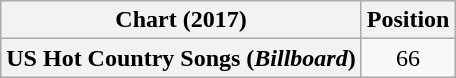<table class="wikitable plainrowheaders" style="text-align:center">
<tr>
<th scope="col">Chart (2017)</th>
<th scope="col">Position</th>
</tr>
<tr>
<th scope="row">US Hot Country Songs (<em>Billboard</em>)</th>
<td>66</td>
</tr>
</table>
